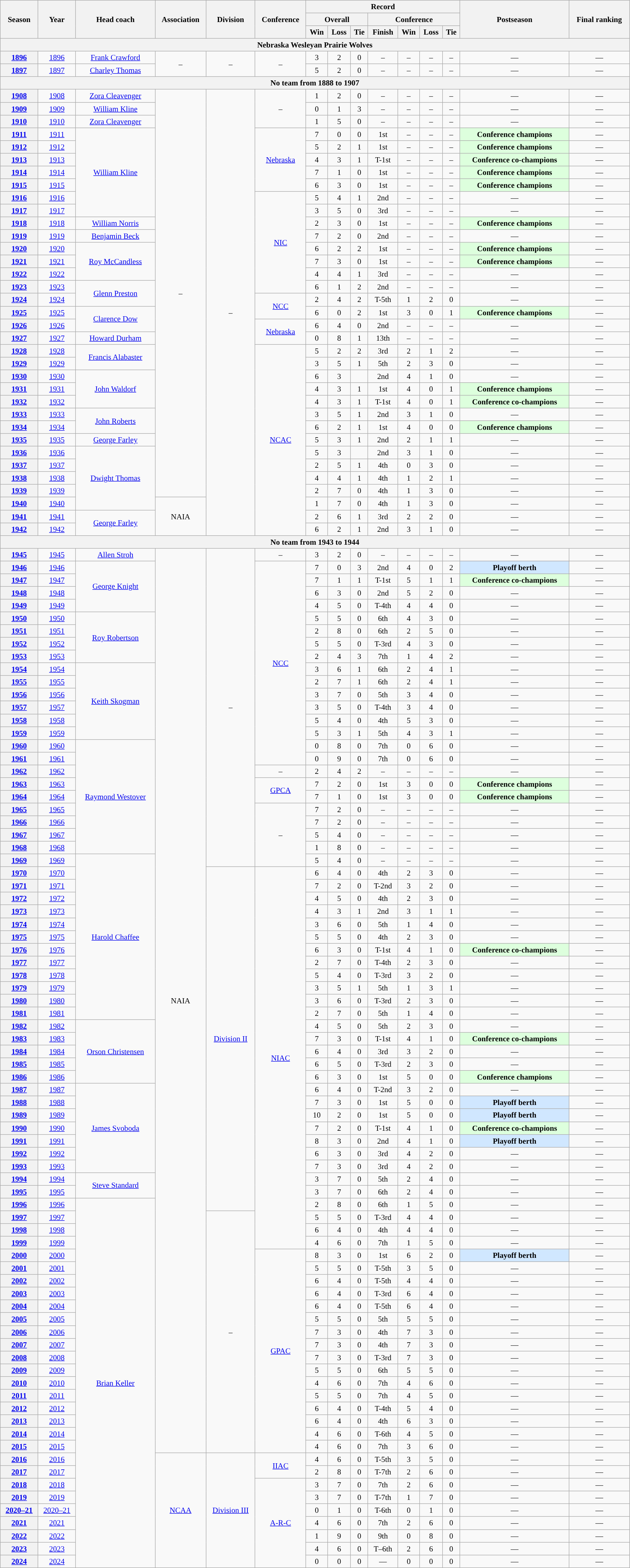<table class="wikitable" style="font-size: 95%; width:98%;text-align:center;">
<tr>
<th rowspan="3">Season</th>
<th rowspan="3">Year</th>
<th rowspan="3">Head coach</th>
<th rowspan="3">Association</th>
<th rowspan="3">Division</th>
<th rowspan="3">Conference</th>
<th colspan="7">Record</th>
<th rowspan="3">Postseason</th>
<th rowspan="3">Final ranking</th>
</tr>
<tr>
<th colspan="3">Overall</th>
<th colspan="4">Conference</th>
</tr>
<tr>
<th>Win</th>
<th>Loss</th>
<th>Tie</th>
<th>Finish</th>
<th>Win</th>
<th>Loss</th>
<th>Tie</th>
</tr>
<tr>
<th colspan="15">Nebraska Wesleyan Prairie Wolves</th>
</tr>
<tr>
<th><a href='#'>1896</a></th>
<td><a href='#'>1896</a></td>
<td><a href='#'>Frank Crawford</a></td>
<td rowspan="2">–</td>
<td rowspan="2">–</td>
<td rowspan="2">–</td>
<td>3</td>
<td>2</td>
<td>0</td>
<td>–</td>
<td>–</td>
<td>–</td>
<td>–</td>
<td>—</td>
<td>—</td>
</tr>
<tr>
<th><a href='#'>1897</a></th>
<td><a href='#'>1897</a></td>
<td><a href='#'>Charley Thomas</a></td>
<td>5</td>
<td>2</td>
<td>0</td>
<td>–</td>
<td>–</td>
<td>–</td>
<td>–</td>
<td>—</td>
<td>—</td>
</tr>
<tr>
<th colspan="15">No team from 1888 to 1907</th>
</tr>
<tr>
<th><a href='#'>1908</a></th>
<td><a href='#'>1908</a></td>
<td rowspan="1"><a href='#'>Zora Cleavenger</a></td>
<td rowspan="32">–</td>
<td rowspan="35">–</td>
<td rowspan="3">–</td>
<td>1</td>
<td>2</td>
<td>0</td>
<td>–</td>
<td>–</td>
<td>–</td>
<td>–</td>
<td>—</td>
<td>—</td>
</tr>
<tr>
<th><a href='#'>1909</a></th>
<td><a href='#'>1909</a></td>
<td rowspan="1"><a href='#'>William Kline</a></td>
<td>0</td>
<td>1</td>
<td>3</td>
<td>–</td>
<td>–</td>
<td>–</td>
<td>–</td>
<td>—</td>
<td>—</td>
</tr>
<tr>
<th><a href='#'>1910</a></th>
<td><a href='#'>1910</a></td>
<td rowspan="1"><a href='#'>Zora Cleavenger</a></td>
<td>1</td>
<td>5</td>
<td>0</td>
<td>–</td>
<td>–</td>
<td>–</td>
<td>–</td>
<td>—</td>
<td>—</td>
</tr>
<tr>
<th><a href='#'>1911</a></th>
<td><a href='#'>1911</a></td>
<td rowspan="7"><a href='#'>William Kline</a></td>
<td rowspan="5"><a href='#'>Nebraska</a></td>
<td>7</td>
<td>0</td>
<td>0</td>
<td>1st</td>
<td>–</td>
<td>–</td>
<td>–</td>
<td bgcolor="#ddffdd"><strong>Conference champions</strong></td>
<td>—</td>
</tr>
<tr>
<th><a href='#'>1912</a></th>
<td><a href='#'>1912</a></td>
<td>5</td>
<td>2</td>
<td>1</td>
<td>1st</td>
<td>–</td>
<td>–</td>
<td>–</td>
<td bgcolor="#ddffdd"><strong>Conference champions</strong></td>
<td>—</td>
</tr>
<tr>
<th><a href='#'>1913</a></th>
<td><a href='#'>1913</a></td>
<td>4</td>
<td>3</td>
<td>1</td>
<td>T-1st</td>
<td>–</td>
<td>–</td>
<td>–</td>
<td bgcolor="#ddffdd"><strong>Conference co-champions</strong></td>
<td>—</td>
</tr>
<tr>
<th><a href='#'>1914</a></th>
<td><a href='#'>1914</a></td>
<td>7</td>
<td>1</td>
<td>0</td>
<td>1st</td>
<td>–</td>
<td>–</td>
<td>–</td>
<td bgcolor="#ddffdd"><strong>Conference champions</strong></td>
<td>—</td>
</tr>
<tr>
<th><a href='#'>1915</a></th>
<td><a href='#'>1915</a></td>
<td>6</td>
<td>3</td>
<td>0</td>
<td>1st</td>
<td>–</td>
<td>–</td>
<td>–</td>
<td bgcolor="#ddffdd"><strong>Conference champions</strong></td>
<td>—</td>
</tr>
<tr>
<th><a href='#'>1916</a></th>
<td><a href='#'>1916</a></td>
<td rowspan="8"><a href='#'>NIC</a></td>
<td>5</td>
<td>4</td>
<td>1</td>
<td>2nd</td>
<td>–</td>
<td>–</td>
<td>–</td>
<td>—</td>
<td>—</td>
</tr>
<tr>
<th><a href='#'>1917</a></th>
<td><a href='#'>1917</a></td>
<td>3</td>
<td>5</td>
<td>0</td>
<td>3rd</td>
<td>–</td>
<td>–</td>
<td>–</td>
<td>—</td>
<td>—</td>
</tr>
<tr>
<th><a href='#'>1918</a></th>
<td><a href='#'>1918</a></td>
<td><a href='#'>William Norris</a></td>
<td>2</td>
<td>3</td>
<td>0</td>
<td>1st</td>
<td>–</td>
<td>–</td>
<td>–</td>
<td bgcolor="#ddffdd"><strong>Conference champions</strong></td>
<td>—</td>
</tr>
<tr>
<th><a href='#'>1919</a></th>
<td><a href='#'>1919</a></td>
<td><a href='#'>Benjamin Beck</a></td>
<td>7</td>
<td>2</td>
<td>0</td>
<td>2nd</td>
<td>–</td>
<td>–</td>
<td>–</td>
<td>—</td>
<td>—</td>
</tr>
<tr>
<th><a href='#'>1920</a></th>
<td><a href='#'>1920</a></td>
<td rowspan="3"><a href='#'>Roy McCandless</a></td>
<td>6</td>
<td>2</td>
<td>2</td>
<td>1st</td>
<td>–</td>
<td>–</td>
<td>–</td>
<td bgcolor="#ddffdd"><strong>Conference champions</strong></td>
<td>—</td>
</tr>
<tr>
<th><a href='#'>1921</a></th>
<td><a href='#'>1921</a></td>
<td>7</td>
<td>3</td>
<td>0</td>
<td>1st</td>
<td>–</td>
<td>–</td>
<td>–</td>
<td bgcolor="#ddffdd"><strong>Conference champions</strong></td>
<td>—</td>
</tr>
<tr>
<th><a href='#'>1922</a></th>
<td><a href='#'>1922</a></td>
<td>4</td>
<td>4</td>
<td>1</td>
<td>3rd</td>
<td>–</td>
<td>–</td>
<td>–</td>
<td>—</td>
<td>—</td>
</tr>
<tr>
<th><a href='#'>1923</a></th>
<td><a href='#'>1923</a></td>
<td rowspan="2"><a href='#'>Glenn Preston</a></td>
<td>6</td>
<td>1</td>
<td>2</td>
<td>2nd</td>
<td>–</td>
<td>–</td>
<td>–</td>
<td>—</td>
<td>—</td>
</tr>
<tr>
<th><a href='#'>1924</a></th>
<td><a href='#'>1924</a></td>
<td rowspan="2"><a href='#'>NCC</a></td>
<td>2</td>
<td>4</td>
<td>2</td>
<td>T-5th</td>
<td>1</td>
<td>2</td>
<td>0</td>
<td>—</td>
<td>—</td>
</tr>
<tr>
<th><a href='#'>1925</a></th>
<td><a href='#'>1925</a></td>
<td rowspan="2"><a href='#'>Clarence Dow</a></td>
<td>6</td>
<td>0</td>
<td>2</td>
<td>1st</td>
<td>3</td>
<td>0</td>
<td>1</td>
<td bgcolor="#ddffdd"><strong>Conference champions</strong></td>
<td>—</td>
</tr>
<tr>
<th><a href='#'>1926</a></th>
<td><a href='#'>1926</a></td>
<td rowspan="2"><a href='#'>Nebraska</a></td>
<td>6</td>
<td>4</td>
<td>0</td>
<td>2nd</td>
<td>–</td>
<td>–</td>
<td>–</td>
<td>—</td>
<td>—</td>
</tr>
<tr>
<th><a href='#'>1927</a></th>
<td><a href='#'>1927</a></td>
<td><a href='#'>Howard Durham</a></td>
<td>0</td>
<td>8</td>
<td>1</td>
<td>13th</td>
<td>–</td>
<td>–</td>
<td>–</td>
<td>—</td>
<td>—</td>
</tr>
<tr>
<th><a href='#'>1928</a></th>
<td><a href='#'>1928</a></td>
<td rowspan="2"><a href='#'>Francis Alabaster</a></td>
<td rowspan="15"><a href='#'>NCAC</a></td>
<td>5</td>
<td>2</td>
<td>2</td>
<td>3rd</td>
<td>2</td>
<td>1</td>
<td>2</td>
<td>—</td>
<td>—</td>
</tr>
<tr>
<th><a href='#'>1929</a></th>
<td><a href='#'>1929</a></td>
<td>3</td>
<td>5</td>
<td>1</td>
<td>5th</td>
<td>2</td>
<td>3</td>
<td>0</td>
<td>—</td>
<td>—</td>
</tr>
<tr>
<th><a href='#'>1930</a></th>
<td><a href='#'>1930</a></td>
<td rowspan="3"><a href='#'>John Waldorf</a></td>
<td>6</td>
<td>3</td>
<td></td>
<td>2nd</td>
<td>4</td>
<td>1</td>
<td>0</td>
<td>—</td>
<td>—</td>
</tr>
<tr>
<th><a href='#'>1931</a></th>
<td><a href='#'>1931</a></td>
<td>4</td>
<td>3</td>
<td>1</td>
<td>1st</td>
<td>4</td>
<td>0</td>
<td>1</td>
<td bgcolor="#ddffdd"><strong>Conference champions</strong></td>
<td>—</td>
</tr>
<tr>
<th><a href='#'>1932</a></th>
<td><a href='#'>1932</a></td>
<td>4</td>
<td>3</td>
<td>1</td>
<td>T-1st</td>
<td>4</td>
<td>0</td>
<td>1</td>
<td bgcolor="#ddffdd"><strong>Conference co-champions</strong></td>
<td>—</td>
</tr>
<tr>
<th><a href='#'>1933</a></th>
<td><a href='#'>1933</a></td>
<td rowspan="2"><a href='#'>John Roberts</a></td>
<td>3</td>
<td>5</td>
<td>1</td>
<td>2nd</td>
<td>3</td>
<td>1</td>
<td>0</td>
<td>—</td>
<td>—</td>
</tr>
<tr>
<th><a href='#'>1934</a></th>
<td><a href='#'>1934</a></td>
<td>6</td>
<td>2</td>
<td>1</td>
<td>1st</td>
<td>4</td>
<td>0</td>
<td>0</td>
<td bgcolor="#ddffdd"><strong>Conference champions</strong></td>
<td>—</td>
</tr>
<tr>
<th><a href='#'>1935</a></th>
<td><a href='#'>1935</a></td>
<td><a href='#'>George Farley</a></td>
<td>5</td>
<td>3</td>
<td>1</td>
<td>2nd</td>
<td>2</td>
<td>1</td>
<td>1</td>
<td>—</td>
<td>—</td>
</tr>
<tr>
<th><a href='#'>1936</a></th>
<td><a href='#'>1936</a></td>
<td rowspan="5"><a href='#'>Dwight Thomas</a></td>
<td>5</td>
<td>3</td>
<td></td>
<td>2nd</td>
<td>3</td>
<td>1</td>
<td>0</td>
<td>—</td>
<td>—</td>
</tr>
<tr>
<th><a href='#'>1937</a></th>
<td><a href='#'>1937</a></td>
<td>2</td>
<td>5</td>
<td>1</td>
<td>4th</td>
<td>0</td>
<td>3</td>
<td>0</td>
<td>—</td>
<td>—</td>
</tr>
<tr>
<th><a href='#'>1938</a></th>
<td><a href='#'>1938</a></td>
<td>4</td>
<td>4</td>
<td>1</td>
<td>4th</td>
<td>1</td>
<td>2</td>
<td>1</td>
<td>—</td>
<td>—</td>
</tr>
<tr>
<th><a href='#'>1939</a></th>
<td><a href='#'>1939</a></td>
<td>2</td>
<td>7</td>
<td>0</td>
<td>4th</td>
<td>1</td>
<td>3</td>
<td>0</td>
<td>—</td>
<td>—</td>
</tr>
<tr>
<th><a href='#'>1940</a></th>
<td><a href='#'>1940</a></td>
<td rowspan="3">NAIA</td>
<td>1</td>
<td>7</td>
<td>0</td>
<td>4th</td>
<td>1</td>
<td>3</td>
<td>0</td>
<td>—</td>
<td>—</td>
</tr>
<tr>
<th><a href='#'>1941</a></th>
<td><a href='#'>1941</a></td>
<td rowspan="2"><a href='#'>George Farley</a></td>
<td>2</td>
<td>6</td>
<td>1</td>
<td>3rd</td>
<td>2</td>
<td>2</td>
<td>0</td>
<td>—</td>
<td>—</td>
</tr>
<tr>
<th><a href='#'>1942</a></th>
<td><a href='#'>1942</a></td>
<td>6</td>
<td>2</td>
<td>1</td>
<td>2nd</td>
<td>3</td>
<td>1</td>
<td>0</td>
<td>—</td>
<td>—</td>
</tr>
<tr>
<th colspan="15">No team from 1943 to 1944</th>
</tr>
<tr>
<th><a href='#'>1945</a></th>
<td><a href='#'>1945</a></td>
<td><a href='#'>Allen Stroh</a></td>
<td rowspan="71">NAIA</td>
<td rowspan="25">–</td>
<td>–</td>
<td>3</td>
<td>2</td>
<td>0</td>
<td>–</td>
<td>–</td>
<td>–</td>
<td>–</td>
<td>—</td>
<td>—</td>
</tr>
<tr>
<th><a href='#'>1946</a></th>
<td><a href='#'>1946</a></td>
<td rowspan="4"><a href='#'>George Knight</a></td>
<td rowspan="16"><a href='#'>NCC</a></td>
<td>7</td>
<td>0</td>
<td>3</td>
<td>2nd</td>
<td>4</td>
<td>0</td>
<td>2</td>
<td bgcolor="#d0e7ff"><strong>Playoff berth</strong></td>
<td>—</td>
</tr>
<tr>
<th><a href='#'>1947</a></th>
<td><a href='#'>1947</a></td>
<td>7</td>
<td>1</td>
<td>1</td>
<td>T-1st</td>
<td>5</td>
<td>1</td>
<td>1</td>
<td bgcolor="#ddffdd"><strong>Conference co-champions</strong></td>
<td>—</td>
</tr>
<tr>
<th><a href='#'>1948</a></th>
<td><a href='#'>1948</a></td>
<td>6</td>
<td>3</td>
<td>0</td>
<td>2nd</td>
<td>5</td>
<td>2</td>
<td>0</td>
<td>—</td>
<td>—</td>
</tr>
<tr>
<th><a href='#'>1949</a></th>
<td><a href='#'>1949</a></td>
<td>4</td>
<td>5</td>
<td>0</td>
<td>T-4th</td>
<td>4</td>
<td>4</td>
<td>0</td>
<td>—</td>
<td>—</td>
</tr>
<tr>
<th><a href='#'>1950</a></th>
<td><a href='#'>1950</a></td>
<td rowspan="4"><a href='#'>Roy Robertson</a></td>
<td>5</td>
<td>5</td>
<td>0</td>
<td>6th</td>
<td>4</td>
<td>3</td>
<td>0</td>
<td>—</td>
<td>—</td>
</tr>
<tr>
<th><a href='#'>1951</a></th>
<td><a href='#'>1951</a></td>
<td>2</td>
<td>8</td>
<td>0</td>
<td>6th</td>
<td>2</td>
<td>5</td>
<td>0</td>
<td>—</td>
<td>—</td>
</tr>
<tr>
<th><a href='#'>1952</a></th>
<td><a href='#'>1952</a></td>
<td>5</td>
<td>5</td>
<td>0</td>
<td>T-3rd</td>
<td>4</td>
<td>3</td>
<td>0</td>
<td>—</td>
<td>—</td>
</tr>
<tr>
<th><a href='#'>1953</a></th>
<td><a href='#'>1953</a></td>
<td>2</td>
<td>4</td>
<td>3</td>
<td>7th</td>
<td>1</td>
<td>4</td>
<td>2</td>
<td>—</td>
<td>—</td>
</tr>
<tr>
<th><a href='#'>1954</a></th>
<td><a href='#'>1954</a></td>
<td rowspan="6"><a href='#'>Keith Skogman</a></td>
<td>3</td>
<td>6</td>
<td>1</td>
<td>6th</td>
<td>2</td>
<td>4</td>
<td>1</td>
<td>—</td>
<td>—</td>
</tr>
<tr>
<th><a href='#'>1955</a></th>
<td><a href='#'>1955</a></td>
<td>2</td>
<td>7</td>
<td>1</td>
<td>6th</td>
<td>2</td>
<td>4</td>
<td>1</td>
<td>—</td>
<td>—</td>
</tr>
<tr>
<th><a href='#'>1956</a></th>
<td><a href='#'>1956</a></td>
<td>3</td>
<td>7</td>
<td>0</td>
<td>5th</td>
<td>3</td>
<td>4</td>
<td>0</td>
<td>—</td>
<td>—</td>
</tr>
<tr>
<th><a href='#'>1957</a></th>
<td><a href='#'>1957</a></td>
<td>3</td>
<td>5</td>
<td>0</td>
<td>T-4th</td>
<td>3</td>
<td>4</td>
<td>0</td>
<td>—</td>
<td>—</td>
</tr>
<tr>
<th><a href='#'>1958</a></th>
<td><a href='#'>1958</a></td>
<td>5</td>
<td>4</td>
<td>0</td>
<td>4th</td>
<td>5</td>
<td>3</td>
<td>0</td>
<td>—</td>
<td>—</td>
</tr>
<tr>
<th><a href='#'>1959</a></th>
<td><a href='#'>1959</a></td>
<td>5</td>
<td>3</td>
<td>1</td>
<td>5th</td>
<td>4</td>
<td>3</td>
<td>1</td>
<td>—</td>
<td>—</td>
</tr>
<tr>
<th><a href='#'>1960</a></th>
<td><a href='#'>1960</a></td>
<td rowspan="9"><a href='#'>Raymond Westover</a></td>
<td>0</td>
<td>8</td>
<td>0</td>
<td>7th</td>
<td>0</td>
<td>6</td>
<td>0</td>
<td>—</td>
<td>—</td>
</tr>
<tr>
<th><a href='#'>1961</a></th>
<td><a href='#'>1961</a></td>
<td>0</td>
<td>9</td>
<td>0</td>
<td>7th</td>
<td>0</td>
<td>6</td>
<td>0</td>
<td>—</td>
<td>—</td>
</tr>
<tr>
<th><a href='#'>1962</a></th>
<td><a href='#'>1962</a></td>
<td>–</td>
<td>2</td>
<td>4</td>
<td>2</td>
<td>–</td>
<td>–</td>
<td>–</td>
<td>–</td>
<td>—</td>
<td>—</td>
</tr>
<tr>
<th><a href='#'>1963</a></th>
<td><a href='#'>1963</a></td>
<td rowspan="2"><a href='#'>GPCA</a></td>
<td>7</td>
<td>2</td>
<td>0</td>
<td>1st</td>
<td>3</td>
<td>0</td>
<td>0</td>
<td bgcolor="#ddffdd"><strong>Conference champions</strong></td>
<td>—</td>
</tr>
<tr>
<th><a href='#'>1964</a></th>
<td><a href='#'>1964</a></td>
<td>7</td>
<td>1</td>
<td>0</td>
<td>1st</td>
<td>3</td>
<td>0</td>
<td>0</td>
<td bgcolor="#ddffdd"><strong>Conference champions</strong></td>
<td>—</td>
</tr>
<tr>
<th><a href='#'>1965</a></th>
<td><a href='#'>1965</a></td>
<td rowspan="5">–</td>
<td>7</td>
<td>2</td>
<td>0</td>
<td>–</td>
<td>–</td>
<td>–</td>
<td>–</td>
<td>—</td>
<td>—</td>
</tr>
<tr>
<th><a href='#'>1966</a></th>
<td><a href='#'>1966</a></td>
<td>7</td>
<td>2</td>
<td>0</td>
<td>–</td>
<td>–</td>
<td>–</td>
<td>–</td>
<td>—</td>
<td>—</td>
</tr>
<tr>
<th><a href='#'>1967</a></th>
<td><a href='#'>1967</a></td>
<td>5</td>
<td>4</td>
<td>0</td>
<td>–</td>
<td>–</td>
<td>–</td>
<td>–</td>
<td>—</td>
<td>—</td>
</tr>
<tr>
<th><a href='#'>1968</a></th>
<td><a href='#'>1968</a></td>
<td>1</td>
<td>8</td>
<td>0</td>
<td>–</td>
<td>–</td>
<td>–</td>
<td>–</td>
<td>—</td>
<td>—</td>
</tr>
<tr>
<th><a href='#'>1969</a></th>
<td><a href='#'>1969</a></td>
<td rowspan="13"><a href='#'>Harold Chaffee</a></td>
<td>5</td>
<td>4</td>
<td>0</td>
<td>–</td>
<td>–</td>
<td>–</td>
<td>–</td>
<td>—</td>
<td>—</td>
</tr>
<tr>
<th><a href='#'>1970</a></th>
<td><a href='#'>1970</a></td>
<td rowspan="27"><a href='#'>Division II</a></td>
<td rowspan="30"><a href='#'>NIAC</a></td>
<td>6</td>
<td>4</td>
<td>0</td>
<td>4th</td>
<td>2</td>
<td>3</td>
<td>0</td>
<td>—</td>
<td>—</td>
</tr>
<tr>
<th><a href='#'>1971</a></th>
<td><a href='#'>1971</a></td>
<td>7</td>
<td>2</td>
<td>0</td>
<td>T-2nd</td>
<td>3</td>
<td>2</td>
<td>0</td>
<td>—</td>
<td>—</td>
</tr>
<tr>
<th><a href='#'>1972</a></th>
<td><a href='#'>1972</a></td>
<td>4</td>
<td>5</td>
<td>0</td>
<td>4th</td>
<td>2</td>
<td>3</td>
<td>0</td>
<td>—</td>
<td>—</td>
</tr>
<tr>
<th><a href='#'>1973</a></th>
<td><a href='#'>1973</a></td>
<td>4</td>
<td>3</td>
<td>1</td>
<td>2nd</td>
<td>3</td>
<td>1</td>
<td>1</td>
<td>—</td>
<td>—</td>
</tr>
<tr>
<th><a href='#'>1974</a></th>
<td><a href='#'>1974</a></td>
<td>3</td>
<td>6</td>
<td>0</td>
<td>5th</td>
<td>1</td>
<td>4</td>
<td>0</td>
<td>—</td>
<td>—</td>
</tr>
<tr>
<th><a href='#'>1975</a></th>
<td><a href='#'>1975</a></td>
<td>5</td>
<td>5</td>
<td>0</td>
<td>4th</td>
<td>2</td>
<td>3</td>
<td>0</td>
<td>—</td>
<td>—</td>
</tr>
<tr>
<th><a href='#'>1976</a></th>
<td><a href='#'>1976</a></td>
<td>6</td>
<td>3</td>
<td>0</td>
<td>T-1st</td>
<td>4</td>
<td>1</td>
<td>0</td>
<td bgcolor="#ddffdd"><strong>Conference co-champions</strong></td>
<td>—</td>
</tr>
<tr>
<th><a href='#'>1977</a></th>
<td><a href='#'>1977</a></td>
<td>2</td>
<td>7</td>
<td>0</td>
<td>T-4th</td>
<td>2</td>
<td>3</td>
<td>0</td>
<td>—</td>
<td>—</td>
</tr>
<tr>
<th><a href='#'>1978</a></th>
<td><a href='#'>1978</a></td>
<td>5</td>
<td>4</td>
<td>0</td>
<td>T-3rd</td>
<td>3</td>
<td>2</td>
<td>0</td>
<td>—</td>
<td>—</td>
</tr>
<tr>
<th><a href='#'>1979</a></th>
<td><a href='#'>1979</a></td>
<td>3</td>
<td>5</td>
<td>1</td>
<td>5th</td>
<td>1</td>
<td>3</td>
<td>1</td>
<td>—</td>
<td>—</td>
</tr>
<tr>
<th><a href='#'>1980</a></th>
<td><a href='#'>1980</a></td>
<td>3</td>
<td>6</td>
<td>0</td>
<td>T-3rd</td>
<td>2</td>
<td>3</td>
<td>0</td>
<td>—</td>
<td>—</td>
</tr>
<tr>
<th><a href='#'>1981</a></th>
<td><a href='#'>1981</a></td>
<td>2</td>
<td>7</td>
<td>0</td>
<td>5th</td>
<td>1</td>
<td>4</td>
<td>0</td>
<td>—</td>
<td>—</td>
</tr>
<tr>
<th><a href='#'>1982</a></th>
<td><a href='#'>1982</a></td>
<td rowspan="5"><a href='#'>Orson Christensen</a></td>
<td>4</td>
<td>5</td>
<td>0</td>
<td>5th</td>
<td>2</td>
<td>3</td>
<td>0</td>
<td>—</td>
<td>—</td>
</tr>
<tr>
<th><a href='#'>1983</a></th>
<td><a href='#'>1983</a></td>
<td>7</td>
<td>3</td>
<td>0</td>
<td>T-1st</td>
<td>4</td>
<td>1</td>
<td>0</td>
<td bgcolor="#ddffdd"><strong>Conference co-champions</strong></td>
<td>—</td>
</tr>
<tr>
<th><a href='#'>1984</a></th>
<td><a href='#'>1984</a></td>
<td>6</td>
<td>4</td>
<td>0</td>
<td>3rd</td>
<td>3</td>
<td>2</td>
<td>0</td>
<td>—</td>
<td>—</td>
</tr>
<tr>
<th><a href='#'>1985</a></th>
<td><a href='#'>1985</a></td>
<td>6</td>
<td>5</td>
<td>0</td>
<td>T-3rd</td>
<td>2</td>
<td>3</td>
<td>0</td>
<td>—</td>
<td>—</td>
</tr>
<tr>
<th><a href='#'>1986</a></th>
<td><a href='#'>1986</a></td>
<td>6</td>
<td>3</td>
<td>0</td>
<td>1st</td>
<td>5</td>
<td>0</td>
<td>0</td>
<td bgcolor="#ddffdd"><strong>Conference champions</strong></td>
<td>—</td>
</tr>
<tr>
<th><a href='#'>1987</a></th>
<td><a href='#'>1987</a></td>
<td rowspan="7"><a href='#'>James Svoboda</a></td>
<td>6</td>
<td>4</td>
<td>0</td>
<td>T-2nd</td>
<td>3</td>
<td>2</td>
<td>0</td>
<td>—</td>
<td>—</td>
</tr>
<tr>
<th><a href='#'>1988</a></th>
<td><a href='#'>1988</a></td>
<td>7</td>
<td>3</td>
<td>0</td>
<td>1st</td>
<td>5</td>
<td>0</td>
<td>0</td>
<td bgcolor="#d0e7ff"><strong>Playoff berth</strong></td>
<td>—</td>
</tr>
<tr>
<th><a href='#'>1989</a></th>
<td><a href='#'>1989</a></td>
<td>10</td>
<td>2</td>
<td>0</td>
<td>1st</td>
<td>5</td>
<td>0</td>
<td>0</td>
<td bgcolor="#d0e7ff"><strong>Playoff berth</strong></td>
<td>—</td>
</tr>
<tr>
<th><a href='#'>1990</a></th>
<td><a href='#'>1990</a></td>
<td>7</td>
<td>2</td>
<td>0</td>
<td>T-1st</td>
<td>4</td>
<td>1</td>
<td>0</td>
<td bgcolor="#ddffdd"><strong>Conference co-champions</strong></td>
<td>—</td>
</tr>
<tr>
<th><a href='#'>1991</a></th>
<td><a href='#'>1991</a></td>
<td>8</td>
<td>3</td>
<td>0</td>
<td>2nd</td>
<td>4</td>
<td>1</td>
<td>0</td>
<td bgcolor="#d0e7ff"><strong>Playoff berth</strong></td>
<td>—</td>
</tr>
<tr>
<th><a href='#'>1992</a></th>
<td><a href='#'>1992</a></td>
<td>6</td>
<td>3</td>
<td>0</td>
<td>3rd</td>
<td>4</td>
<td>2</td>
<td>0</td>
<td>—</td>
<td>—</td>
</tr>
<tr>
<th><a href='#'>1993</a></th>
<td><a href='#'>1993</a></td>
<td>7</td>
<td>3</td>
<td>0</td>
<td>3rd</td>
<td>4</td>
<td>2</td>
<td>0</td>
<td>—</td>
<td>—</td>
</tr>
<tr>
<th><a href='#'>1994</a></th>
<td><a href='#'>1994</a></td>
<td rowspan="2"><a href='#'>Steve Standard</a></td>
<td>3</td>
<td>7</td>
<td>0</td>
<td>5th</td>
<td>2</td>
<td>4</td>
<td>0</td>
<td>—</td>
<td>—</td>
</tr>
<tr>
<th><a href='#'>1995</a></th>
<td><a href='#'>1995</a></td>
<td>3</td>
<td>7</td>
<td>0</td>
<td>6th</td>
<td>2</td>
<td>4</td>
<td>0</td>
<td>—</td>
<td>—</td>
</tr>
<tr>
<th><a href='#'>1996</a></th>
<td><a href='#'>1996</a></td>
<td rowspan="29"><a href='#'>Brian Keller</a></td>
<td>2</td>
<td>8</td>
<td>0</td>
<td>6th</td>
<td>1</td>
<td>5</td>
<td>0</td>
<td>—</td>
<td>—</td>
</tr>
<tr>
<th><a href='#'>1997</a></th>
<td><a href='#'>1997</a></td>
<td rowspan="19">–</td>
<td>5</td>
<td>5</td>
<td>0</td>
<td>T-3rd</td>
<td>4</td>
<td>4</td>
<td>0</td>
<td>—</td>
<td>—</td>
</tr>
<tr>
<th><a href='#'>1998</a></th>
<td><a href='#'>1998</a></td>
<td>6</td>
<td>4</td>
<td>0</td>
<td>4th</td>
<td>4</td>
<td>4</td>
<td>0</td>
<td>—</td>
<td>—</td>
</tr>
<tr>
<th><a href='#'>1999</a></th>
<td><a href='#'>1999</a></td>
<td>4</td>
<td>6</td>
<td>0</td>
<td>7th</td>
<td>1</td>
<td>5</td>
<td>0</td>
<td>—</td>
<td>—</td>
</tr>
<tr>
<th><a href='#'>2000</a></th>
<td><a href='#'>2000</a></td>
<td rowspan="16"><a href='#'>GPAC</a></td>
<td>8</td>
<td>3</td>
<td>0</td>
<td>1st</td>
<td>6</td>
<td>2</td>
<td>0</td>
<td bgcolor="#d0e7ff"><strong>Playoff berth</strong></td>
<td>—</td>
</tr>
<tr>
<th><a href='#'>2001</a></th>
<td><a href='#'>2001</a></td>
<td>5</td>
<td>5</td>
<td>0</td>
<td>T-5th</td>
<td>3</td>
<td>5</td>
<td>0</td>
<td>—</td>
<td>—</td>
</tr>
<tr>
<th><a href='#'>2002</a></th>
<td><a href='#'>2002</a></td>
<td>6</td>
<td>4</td>
<td>0</td>
<td>T-5th</td>
<td>4</td>
<td>4</td>
<td>0</td>
<td>—</td>
<td>—</td>
</tr>
<tr>
<th><a href='#'>2003</a></th>
<td><a href='#'>2003</a></td>
<td>6</td>
<td>4</td>
<td>0</td>
<td>T-3rd</td>
<td>6</td>
<td>4</td>
<td>0</td>
<td>—</td>
<td>—</td>
</tr>
<tr>
<th><a href='#'>2004</a></th>
<td><a href='#'>2004</a></td>
<td>6</td>
<td>4</td>
<td>0</td>
<td>T-5th</td>
<td>6</td>
<td>4</td>
<td>0</td>
<td>—</td>
<td>—</td>
</tr>
<tr>
<th><a href='#'>2005</a></th>
<td><a href='#'>2005</a></td>
<td>5</td>
<td>5</td>
<td>0</td>
<td>5th</td>
<td>5</td>
<td>5</td>
<td>0</td>
<td>—</td>
<td>—</td>
</tr>
<tr>
<th><a href='#'>2006</a></th>
<td><a href='#'>2006</a></td>
<td>7</td>
<td>3</td>
<td>0</td>
<td>4th</td>
<td>7</td>
<td>3</td>
<td>0</td>
<td>—</td>
<td>—</td>
</tr>
<tr>
<th><a href='#'>2007</a></th>
<td><a href='#'>2007</a></td>
<td>7</td>
<td>3</td>
<td>0</td>
<td>4th</td>
<td>7</td>
<td>3</td>
<td>0</td>
<td>—</td>
<td>—</td>
</tr>
<tr>
<th><a href='#'>2008</a></th>
<td><a href='#'>2008</a></td>
<td>7</td>
<td>3</td>
<td>0</td>
<td>T-3rd</td>
<td>7</td>
<td>3</td>
<td>0</td>
<td>—</td>
<td>—</td>
</tr>
<tr>
<th><a href='#'>2009</a></th>
<td><a href='#'>2009</a></td>
<td>5</td>
<td>5</td>
<td>0</td>
<td>6th</td>
<td>5</td>
<td>5</td>
<td>0</td>
<td>—</td>
<td>—</td>
</tr>
<tr>
<th><a href='#'>2010</a></th>
<td><a href='#'>2010</a></td>
<td>4</td>
<td>6</td>
<td>0</td>
<td>7th</td>
<td>4</td>
<td>6</td>
<td>0</td>
<td>—</td>
<td>—</td>
</tr>
<tr>
<th><a href='#'>2011</a></th>
<td><a href='#'>2011</a></td>
<td>5</td>
<td>5</td>
<td>0</td>
<td>7th</td>
<td>4</td>
<td>5</td>
<td>0</td>
<td>—</td>
<td>—</td>
</tr>
<tr>
<th><a href='#'>2012</a></th>
<td><a href='#'>2012</a></td>
<td>6</td>
<td>4</td>
<td>0</td>
<td>T-4th</td>
<td>5</td>
<td>4</td>
<td>0</td>
<td>—</td>
<td>—</td>
</tr>
<tr>
<th><a href='#'>2013</a></th>
<td><a href='#'>2013</a></td>
<td>6</td>
<td>4</td>
<td>0</td>
<td>4th</td>
<td>6</td>
<td>3</td>
<td>0</td>
<td>—</td>
<td>—</td>
</tr>
<tr>
<th><a href='#'>2014</a></th>
<td><a href='#'>2014</a></td>
<td>4</td>
<td>6</td>
<td>0</td>
<td>T-6th</td>
<td>4</td>
<td>5</td>
<td>0</td>
<td>—</td>
<td>—</td>
</tr>
<tr>
<th><a href='#'>2015</a></th>
<td><a href='#'>2015</a></td>
<td>4</td>
<td>6</td>
<td>0</td>
<td>7th</td>
<td>3</td>
<td>6</td>
<td>0</td>
<td>—</td>
<td>—</td>
</tr>
<tr>
<th><a href='#'>2016</a></th>
<td><a href='#'>2016</a></td>
<td rowspan="9"><a href='#'>NCAA</a></td>
<td rowspan="9"><a href='#'>Division III</a></td>
<td rowspan="2"><a href='#'>IIAC</a></td>
<td>4</td>
<td>6</td>
<td>0</td>
<td>T-5th</td>
<td>3</td>
<td>5</td>
<td>0</td>
<td>—</td>
<td>—</td>
</tr>
<tr>
<th><a href='#'>2017</a></th>
<td><a href='#'>2017</a></td>
<td>2</td>
<td>8</td>
<td>0</td>
<td>T-7th</td>
<td>2</td>
<td>6</td>
<td>0</td>
<td>—</td>
<td>—</td>
</tr>
<tr>
<th><a href='#'>2018</a></th>
<td><a href='#'>2018</a></td>
<td rowspan="7"><a href='#'>A-R-C</a></td>
<td>3</td>
<td>7</td>
<td>0</td>
<td>7th</td>
<td>2</td>
<td>6</td>
<td>0</td>
<td>—</td>
<td>—</td>
</tr>
<tr>
<th><a href='#'>2019</a></th>
<td><a href='#'>2019</a></td>
<td>3</td>
<td>7</td>
<td>0</td>
<td>T-7th</td>
<td>1</td>
<td>7</td>
<td>0</td>
<td>—</td>
<td>—</td>
</tr>
<tr>
<th><a href='#'>2020–21</a></th>
<td><a href='#'>2020–21</a></td>
<td>0</td>
<td>1</td>
<td>0</td>
<td>T-6th</td>
<td>0</td>
<td>1</td>
<td>0</td>
<td>—</td>
<td>—</td>
</tr>
<tr>
<th><a href='#'>2021</a></th>
<td><a href='#'>2021</a></td>
<td>4</td>
<td>6</td>
<td>0</td>
<td>7th</td>
<td>2</td>
<td>6</td>
<td>0</td>
<td>—</td>
<td>—</td>
</tr>
<tr>
<th><a href='#'>2022</a></th>
<td><a href='#'>2022</a></td>
<td>1</td>
<td>9</td>
<td>0</td>
<td>9th</td>
<td>0</td>
<td>8</td>
<td>0</td>
<td>—</td>
<td>—</td>
</tr>
<tr>
<th><a href='#'>2023</a></th>
<td><a href='#'>2023</a></td>
<td>4</td>
<td>6</td>
<td>0</td>
<td>T–6th</td>
<td>2</td>
<td>6</td>
<td>0</td>
<td>—</td>
<td>—</td>
</tr>
<tr>
<th><a href='#'>2024</a></th>
<td><a href='#'>2024</a></td>
<td>0</td>
<td>0</td>
<td>0</td>
<td>—</td>
<td>0</td>
<td>0</td>
<td>0</td>
<td>—</td>
<td>—</td>
</tr>
</table>
